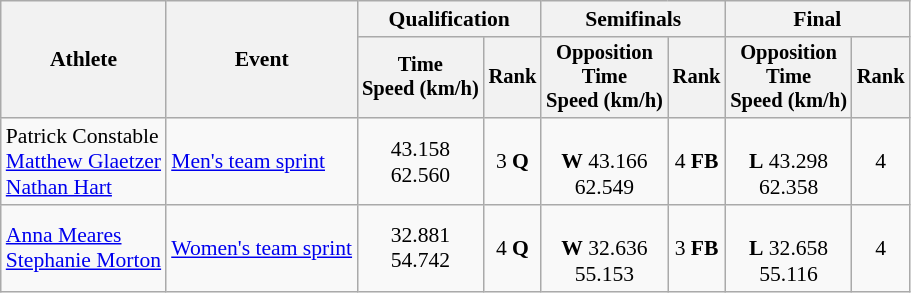<table class="wikitable" style="font-size:90%">
<tr>
<th rowspan="2">Athlete</th>
<th rowspan="2">Event</th>
<th colspan=2>Qualification</th>
<th colspan=2>Semifinals</th>
<th colspan=2>Final</th>
</tr>
<tr style="font-size:95%">
<th>Time<br>Speed (km/h)</th>
<th>Rank</th>
<th>Opposition<br>Time<br>Speed (km/h)</th>
<th>Rank</th>
<th>Opposition<br>Time<br>Speed (km/h)</th>
<th>Rank</th>
</tr>
<tr align=center>
<td align=left>Patrick Constable<br><a href='#'>Matthew Glaetzer</a><br><a href='#'>Nathan Hart</a></td>
<td align=left><a href='#'>Men's team sprint</a></td>
<td>43.158<br>62.560</td>
<td>3 <strong>Q</strong></td>
<td><br><strong>W</strong> 43.166<br>62.549</td>
<td>4 <strong>FB</strong></td>
<td><br><strong>L</strong> 43.298<br>62.358</td>
<td>4</td>
</tr>
<tr align=center>
<td align=left><a href='#'>Anna Meares</a><br><a href='#'>Stephanie Morton</a></td>
<td align=left><a href='#'>Women's team sprint</a></td>
<td>32.881<br>54.742</td>
<td>4 <strong>Q</strong></td>
<td><br><strong>W</strong> 32.636<br>55.153</td>
<td>3 <strong>FB</strong></td>
<td><br><strong>L</strong> 32.658<br>55.116</td>
<td>4</td>
</tr>
</table>
